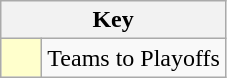<table class="wikitable" style="text-align: center;">
<tr>
<th colspan=2>Key</th>
</tr>
<tr>
<td style="background:#ffffcc; width:20px;"></td>
<td align=left>Teams to Playoffs</td>
</tr>
</table>
